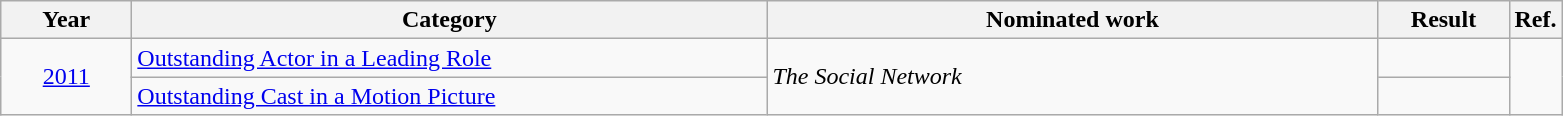<table class=wikitable>
<tr>
<th scope="col" style="width:5em;">Year</th>
<th scope="col" style="width:26em;">Category</th>
<th scope="col" style="width:25em;">Nominated work</th>
<th scope="col" style="width:5em;">Result</th>
<th>Ref.</th>
</tr>
<tr>
<td style="text-align:center;", rowspan=2><a href='#'>2011</a></td>
<td><a href='#'>Outstanding Actor in a Leading Role</a></td>
<td rowspan=2><em>The Social Network</em></td>
<td></td>
<td rowspan=2></td>
</tr>
<tr>
<td><a href='#'>Outstanding Cast in a Motion Picture</a></td>
<td></td>
</tr>
</table>
